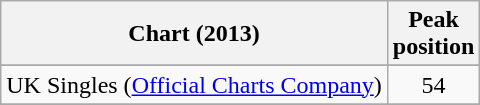<table class="wikitable sortable">
<tr>
<th>Chart (2013)</th>
<th>Peak<br>position</th>
</tr>
<tr>
</tr>
<tr>
</tr>
<tr>
<td>UK Singles (<a href='#'>Official Charts Company</a>)</td>
<td style="text-align:center;">54</td>
</tr>
<tr>
</tr>
<tr>
</tr>
</table>
